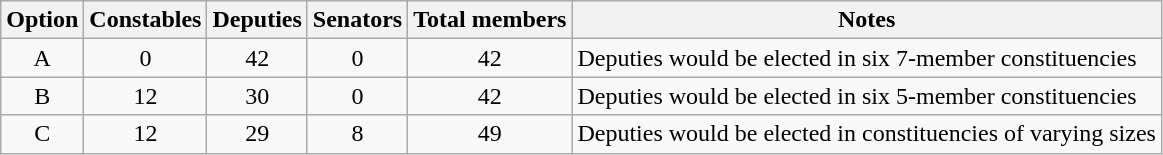<table class=wikitable style=text-align:center>
<tr>
<th>Option</th>
<th>Constables</th>
<th>Deputies</th>
<th>Senators</th>
<th>Total members</th>
<th>Notes</th>
</tr>
<tr>
<td>A</td>
<td>0</td>
<td>42</td>
<td>0</td>
<td>42</td>
<td align=left>Deputies would be elected in six 7-member constituencies</td>
</tr>
<tr>
<td>B</td>
<td>12</td>
<td>30</td>
<td>0</td>
<td>42</td>
<td align=left>Deputies would be elected in six 5-member constituencies</td>
</tr>
<tr>
<td>C</td>
<td>12</td>
<td>29</td>
<td>8</td>
<td>49</td>
<td align=left>Deputies would be elected in constituencies of varying sizes</td>
</tr>
</table>
